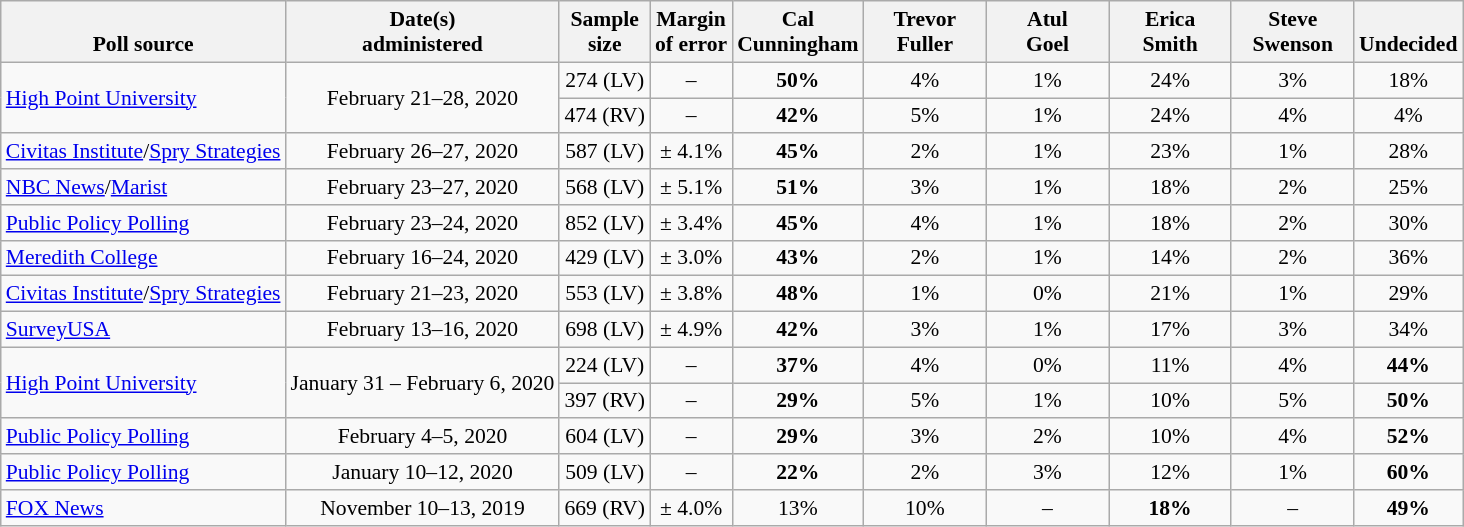<table class="wikitable" style="font-size:90%;text-align:center;">
<tr valign=bottom>
<th>Poll source</th>
<th>Date(s)<br>administered</th>
<th>Sample<br>size</th>
<th>Margin<br>of error</th>
<th style="width:75px;">Cal<br>Cunningham</th>
<th style="width:75px;">Trevor<br>Fuller</th>
<th style="width:75px;">Atul<br>Goel</th>
<th style="width:75px;">Erica<br>Smith</th>
<th style="width:75px;">Steve<br>Swenson</th>
<th>Undecided</th>
</tr>
<tr>
<td rowspan=2 style="text-align:left;"><a href='#'>High Point University</a></td>
<td rowspan=2>February 21–28, 2020</td>
<td>274 (LV)</td>
<td>–</td>
<td><strong>50%</strong></td>
<td>4%</td>
<td>1%</td>
<td>24%</td>
<td>3%</td>
<td>18%</td>
</tr>
<tr>
<td>474 (RV)</td>
<td>–</td>
<td><strong>42%</strong></td>
<td>5%</td>
<td>1%</td>
<td>24%</td>
<td>4%</td>
<td>4%</td>
</tr>
<tr>
<td style="text-align:left;"><a href='#'>Civitas Institute</a>/<a href='#'>Spry Strategies</a></td>
<td>February 26–27, 2020</td>
<td>587 (LV)</td>
<td>± 4.1%</td>
<td><strong>45%</strong></td>
<td>2%</td>
<td>1%</td>
<td>23%</td>
<td>1%</td>
<td>28%</td>
</tr>
<tr>
<td style="text-align:left;"><a href='#'>NBC News</a>/<a href='#'>Marist</a></td>
<td>February 23–27, 2020</td>
<td>568 (LV)</td>
<td>± 5.1%</td>
<td><strong>51%</strong></td>
<td>3%</td>
<td>1%</td>
<td>18%</td>
<td>2%</td>
<td>25%</td>
</tr>
<tr>
<td style="text-align:left;"><a href='#'>Public Policy Polling</a></td>
<td>February 23–24, 2020</td>
<td>852 (LV)</td>
<td>± 3.4%</td>
<td><strong>45%</strong></td>
<td>4%</td>
<td>1%</td>
<td>18%</td>
<td>2%</td>
<td>30%</td>
</tr>
<tr>
<td style="text-align:left;"><a href='#'>Meredith College</a></td>
<td>February 16–24, 2020</td>
<td>429 (LV)</td>
<td>± 3.0%</td>
<td><strong>43%</strong></td>
<td>2%</td>
<td>1%</td>
<td>14%</td>
<td>2%</td>
<td>36%</td>
</tr>
<tr>
<td style="text-align:left;"><a href='#'>Civitas Institute</a>/<a href='#'>Spry Strategies</a></td>
<td>February 21–23, 2020</td>
<td>553 (LV)</td>
<td>± 3.8%</td>
<td><strong>48%</strong></td>
<td>1%</td>
<td>0%</td>
<td>21%</td>
<td>1%</td>
<td>29%</td>
</tr>
<tr>
<td style="text-align:left;"><a href='#'>SurveyUSA</a></td>
<td>February 13–16, 2020</td>
<td>698 (LV)</td>
<td>± 4.9%</td>
<td><strong>42%</strong></td>
<td>3%</td>
<td>1%</td>
<td>17%</td>
<td>3%</td>
<td>34%</td>
</tr>
<tr>
<td rowspan=2 style="text-align:left;"><a href='#'>High Point University</a></td>
<td rowspan=2>January 31 – February 6, 2020</td>
<td>224 (LV)</td>
<td>–</td>
<td><strong>37%</strong></td>
<td>4%</td>
<td>0%</td>
<td>11%</td>
<td>4%</td>
<td><strong>44%</strong></td>
</tr>
<tr>
<td>397 (RV)</td>
<td>–</td>
<td><strong>29%</strong></td>
<td>5%</td>
<td>1%</td>
<td>10%</td>
<td>5%</td>
<td><strong>50%</strong></td>
</tr>
<tr>
<td style="text-align:left;"><a href='#'>Public Policy Polling</a></td>
<td>February 4–5, 2020</td>
<td>604 (LV)</td>
<td>–</td>
<td><strong>29%</strong></td>
<td>3%</td>
<td>2%</td>
<td>10%</td>
<td>4%</td>
<td><strong>52%</strong></td>
</tr>
<tr>
<td style="text-align:left;"><a href='#'>Public Policy Polling</a></td>
<td>January 10–12, 2020</td>
<td>509 (LV)</td>
<td>–</td>
<td><strong>22%</strong></td>
<td>2%</td>
<td>3%</td>
<td>12%</td>
<td>1%</td>
<td><strong>60%</strong></td>
</tr>
<tr>
<td style="text-align:left;"><a href='#'>FOX News</a></td>
<td>November 10–13, 2019</td>
<td>669 (RV)</td>
<td>± 4.0%</td>
<td>13%</td>
<td>10%</td>
<td>–</td>
<td><strong>18%</strong></td>
<td>–</td>
<td><strong>49%</strong></td>
</tr>
</table>
